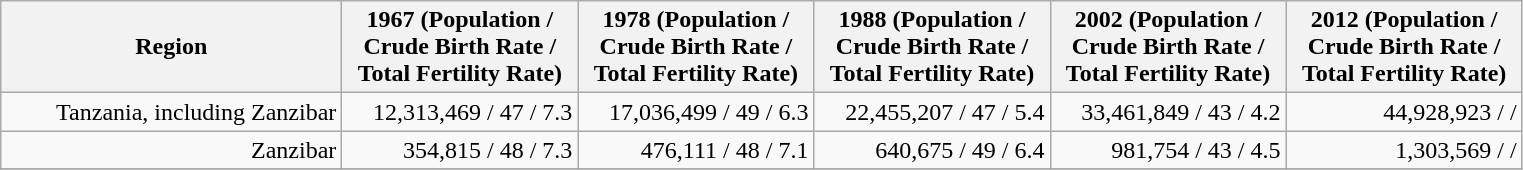<table class="wikitable" style="text-align: right;" style="font-size:88%;">
<tr>
<th width="220">Region</th>
<th width="150">1967 (Population / Crude Birth Rate / Total Fertility Rate)</th>
<th width="150">1978 (Population / Crude Birth Rate / Total Fertility Rate)</th>
<th width="150">1988 (Population / Crude Birth Rate / Total Fertility Rate)</th>
<th width="150">2002 (Population / Crude Birth Rate / Total Fertility Rate)</th>
<th width="150">2012 (Population / Crude Birth Rate / Total Fertility Rate)</th>
</tr>
<tr>
<td>Tanzania, including Zanzibar</td>
<td>12,313,469 / 47 / 7.3</td>
<td>17,036,499 / 49 / 6.3</td>
<td>22,455,207 / 47 / 5.4</td>
<td>33,461,849 / 43 / 4.2</td>
<td>44,928,923 / /</td>
</tr>
<tr>
<td>Zanzibar</td>
<td>354,815 / 48 / 7.3</td>
<td>476,111 / 48 / 7.1</td>
<td>640,675 / 49 / 6.4</td>
<td>981,754 / 43 / 4.5</td>
<td>1,303,569 / /</td>
</tr>
<tr>
</tr>
</table>
